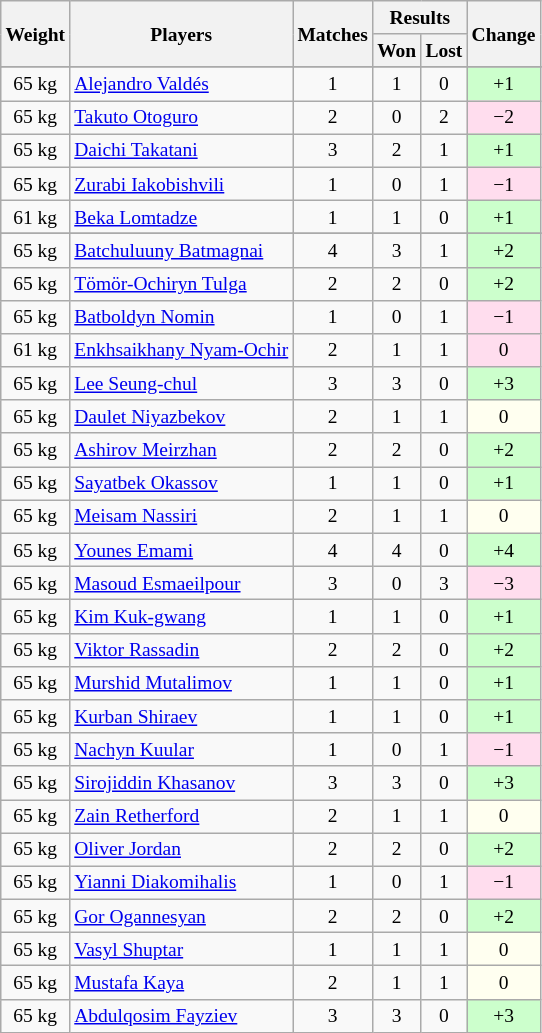<table class=wikitable style="text-align:center; font-size:small">
<tr>
<th rowspan="2">Weight</th>
<th rowspan="2">Players</th>
<th rowspan="2">Matches</th>
<th colspan="2">Results</th>
<th rowspan="2">Change</th>
</tr>
<tr>
<th>Won</th>
<th>Lost</th>
</tr>
<tr>
</tr>
<tr>
<td>65 kg</td>
<td style="text-align:left"> <a href='#'>Alejandro Valdés</a></td>
<td>1</td>
<td>1</td>
<td>0</td>
<td style="background:#ccffcc">+1</td>
</tr>
<tr>
<td>65 kg</td>
<td style="text-align:left"> <a href='#'>Takuto Otoguro</a></td>
<td>2</td>
<td>0</td>
<td>2</td>
<td style="background:#ffddee">−2</td>
</tr>
<tr>
<td>65 kg</td>
<td style="text-align:left"> <a href='#'>Daichi Takatani</a></td>
<td>3</td>
<td>2</td>
<td>1</td>
<td style="background:#ccffcc">+1</td>
</tr>
<tr>
<td>65 kg</td>
<td style="text-align:left"> <a href='#'>Zurabi Iakobishvili</a></td>
<td>1</td>
<td>0</td>
<td>1</td>
<td style="background:#ffddee">−1</td>
</tr>
<tr>
<td>61 kg</td>
<td style="text-align:left"> <a href='#'>Beka Lomtadze</a></td>
<td>1</td>
<td>1</td>
<td>0</td>
<td style="background:#ccffcc">+1</td>
</tr>
<tr>
</tr>
<tr>
<td>65 kg</td>
<td style="text-align:left"> <a href='#'>Batchuluuny Batmagnai</a></td>
<td>4</td>
<td>3</td>
<td>1</td>
<td style="background:#ccffcc">+2</td>
</tr>
<tr>
<td>65 kg</td>
<td style="text-align:left"> <a href='#'>Tömör-Ochiryn Tulga</a></td>
<td>2</td>
<td>2</td>
<td>0</td>
<td style="background:#ccffcc">+2</td>
</tr>
<tr>
<td>65 kg</td>
<td style="text-align:left"> <a href='#'>Batboldyn Nomin</a></td>
<td>1</td>
<td>0</td>
<td>1</td>
<td style="background:#ffddee">−1</td>
</tr>
<tr>
<td>61 kg</td>
<td style="text-align:left"> <a href='#'>Enkhsaikhany Nyam-Ochir</a></td>
<td>2</td>
<td>1</td>
<td>1</td>
<td style="background:#ffddee">0</td>
</tr>
<tr>
<td>65 kg</td>
<td style="text-align:left"> <a href='#'>Lee Seung-chul</a></td>
<td>3</td>
<td>3</td>
<td>0</td>
<td style="background:#ccffcc">+3</td>
</tr>
<tr>
<td>65 kg</td>
<td style="text-align:left"> <a href='#'>Daulet Niyazbekov</a></td>
<td>2</td>
<td>1</td>
<td>1</td>
<td style="background:#fffff0">0</td>
</tr>
<tr>
<td>65 kg</td>
<td style="text-align:left"> <a href='#'>Ashirov Meirzhan</a></td>
<td>2</td>
<td>2</td>
<td>0</td>
<td style="background:#ccffcc">+2</td>
</tr>
<tr>
<td>65 kg</td>
<td style="text-align:left"> <a href='#'>Sayatbek Okassov</a></td>
<td>1</td>
<td>1</td>
<td>0</td>
<td style="background:#ccffcc">+1</td>
</tr>
<tr>
<td>65 kg</td>
<td style="text-align:left"> <a href='#'>Meisam Nassiri</a></td>
<td>2</td>
<td>1</td>
<td>1</td>
<td style="background:#fffff0">0</td>
</tr>
<tr>
<td>65 kg</td>
<td style="text-align:left"> <a href='#'>Younes Emami</a></td>
<td>4</td>
<td>4</td>
<td>0</td>
<td style="background:#ccffcc">+4</td>
</tr>
<tr>
<td>65 kg</td>
<td style="text-align:left"> <a href='#'>Masoud Esmaeilpour</a></td>
<td>3</td>
<td>0</td>
<td>3</td>
<td style="background:#ffddee">−3</td>
</tr>
<tr>
<td>65 kg</td>
<td style="text-align:left"> <a href='#'>Kim Kuk-gwang</a></td>
<td>1</td>
<td>1</td>
<td>0</td>
<td style="background:#ccffcc">+1</td>
</tr>
<tr>
<td>65 kg</td>
<td style="text-align:left"> <a href='#'>Viktor Rassadin</a></td>
<td>2</td>
<td>2</td>
<td>0</td>
<td style="background:#ccffcc">+2</td>
</tr>
<tr>
<td>65 kg</td>
<td style="text-align:left"> <a href='#'>Murshid Mutalimov</a></td>
<td>1</td>
<td>1</td>
<td>0</td>
<td style="background:#ccffcc">+1</td>
</tr>
<tr>
<td>65 kg</td>
<td style="text-align:left"> <a href='#'>Kurban Shiraev</a></td>
<td>1</td>
<td>1</td>
<td>0</td>
<td style="background:#ccffcc">+1</td>
</tr>
<tr>
<td>65 kg</td>
<td style="text-align:left"> <a href='#'>Nachyn Kuular</a></td>
<td>1</td>
<td>0</td>
<td>1</td>
<td style="background:#ffddee">−1</td>
</tr>
<tr>
<td>65 kg</td>
<td style="text-align:left"> <a href='#'>Sirojiddin Khasanov</a></td>
<td>3</td>
<td>3</td>
<td>0</td>
<td style="background:#ccffcc">+3</td>
</tr>
<tr>
<td>65 kg</td>
<td style="text-align:left"> <a href='#'>Zain Retherford</a></td>
<td>2</td>
<td>1</td>
<td>1</td>
<td style="background:#fffff0">0</td>
</tr>
<tr>
<td>65 kg</td>
<td style="text-align:left"> <a href='#'>Oliver Jordan</a></td>
<td>2</td>
<td>2</td>
<td>0</td>
<td style="background:#ccffcc">+2</td>
</tr>
<tr>
<td>65 kg</td>
<td style="text-align:left"> <a href='#'>Yianni Diakomihalis</a></td>
<td>1</td>
<td>0</td>
<td>1</td>
<td style="background:#ffddee">−1</td>
</tr>
<tr>
<td>65 kg</td>
<td style="text-align:left"> <a href='#'>Gor Ogannesyan</a></td>
<td>2</td>
<td>2</td>
<td>0</td>
<td style="background:#ccffcc">+2</td>
</tr>
<tr>
<td>65 kg</td>
<td style="text-align:left"> <a href='#'>Vasyl Shuptar</a></td>
<td>1</td>
<td>1</td>
<td>1</td>
<td style="background:#fffff0">0</td>
</tr>
<tr>
<td>65 kg</td>
<td style="text-align:left"> <a href='#'>Mustafa Kaya</a></td>
<td>2</td>
<td>1</td>
<td>1</td>
<td style="background:#fffff0">0</td>
</tr>
<tr>
<td>65 kg</td>
<td style="text-align:left"> <a href='#'>Abdulqosim Fayziev</a></td>
<td>3</td>
<td>3</td>
<td>0</td>
<td style="background:#ccffcc">+3</td>
</tr>
</table>
